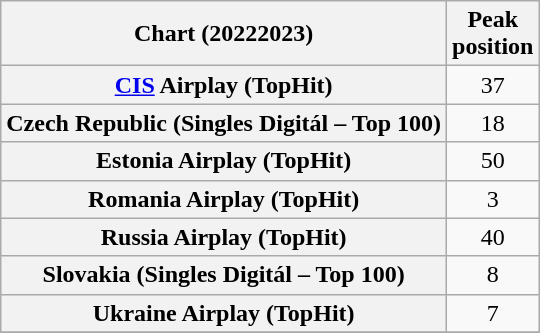<table class="wikitable sortable plainrowheaders" style="text-align:center">
<tr>
<th scope="col">Chart (20222023)</th>
<th scope="col">Peak<br>position</th>
</tr>
<tr>
<th scope="row"><a href='#'>CIS</a> Airplay (TopHit)</th>
<td>37</td>
</tr>
<tr>
<th scope="row">Czech Republic (Singles Digitál – Top 100)</th>
<td>18</td>
</tr>
<tr>
<th scope="row">Estonia Airplay (TopHit)</th>
<td>50</td>
</tr>
<tr>
<th scope="row">Romania Airplay (TopHit)</th>
<td>3</td>
</tr>
<tr>
<th scope="row">Russia Airplay (TopHit)</th>
<td>40</td>
</tr>
<tr>
<th scope="row">Slovakia (Singles Digitál – Top 100)</th>
<td>8</td>
</tr>
<tr>
<th scope="row">Ukraine Airplay (TopHit)</th>
<td>7</td>
</tr>
<tr>
</tr>
</table>
